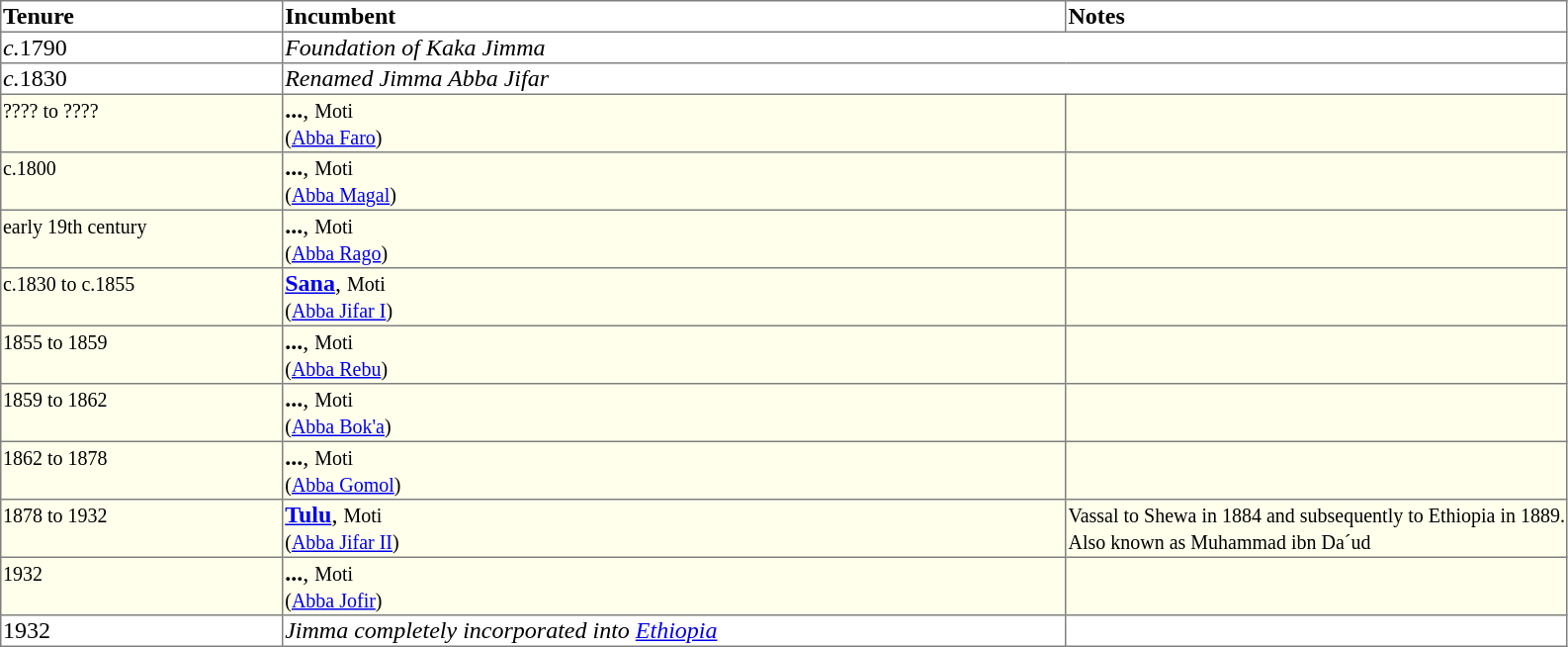<table border=1 style="border-collapse: collapse">
<tr align=left>
<th width="18%">Tenure</th>
<th width="50%">Incumbent</th>
<th width="32%">Notes</th>
</tr>
<tr valign=top>
<td><em>c.</em>1790</td>
<td colspan="3"><em>Foundation of Kaka Jimma</em></td>
</tr>
<tr valign=top>
<td><em>c.</em>1830</td>
<td colspan="3"><em>Renamed Jimma Abba Jifar</em></td>
</tr>
<tr valign=top bgcolor="#ffffec">
<td><small>???? to ????</small></td>
<td><strong>...</strong>, <small>Moti<br>(<a href='#'>Abba Faro</a>)</small></td>
<td> </td>
</tr>
<tr valign=top bgcolor="#ffffec">
<td><small>c.1800</small></td>
<td><strong>...</strong>, <small>Moti<br>(<a href='#'>Abba Magal</a>)</small></td>
<td> </td>
</tr>
<tr valign=top bgcolor="#ffffec">
<td><small>early 19th century</small></td>
<td><strong>...</strong>, <small>Moti<br>(<a href='#'>Abba Rago</a>)</small></td>
<td> </td>
</tr>
<tr valign=top bgcolor="#ffffec">
<td><small>c.1830 to c.1855</small></td>
<td><strong><a href='#'>Sana</a></strong>, <small>Moti<br>(<a href='#'>Abba Jifar I</a>)</small></td>
<td> </td>
</tr>
<tr valign=top bgcolor="#ffffec">
<td><small>1855 to 1859</small></td>
<td><strong>...</strong>, <small>Moti<br>(<a href='#'>Abba Rebu</a>)</small></td>
<td> </td>
</tr>
<tr valign=top bgcolor="#ffffec">
<td><small>1859 to 1862</small></td>
<td><strong>...</strong>, <small>Moti<br>(<a href='#'>Abba Bok'a</a>)</small></td>
<td> </td>
</tr>
<tr valign=top bgcolor="#ffffec">
<td><small>1862 to 1878</small></td>
<td><strong>...</strong>, <small>Moti<br>(<a href='#'>Abba Gomol</a>)</small></td>
<td> </td>
</tr>
<tr valign=top bgcolor="#ffffec">
<td><small>1878 to 1932</small></td>
<td><strong><a href='#'>Tulu</a></strong>, <small>Moti<br>(<a href='#'>Abba Jifar II</a>)</small></td>
<td><small>Vassal to Shewa in 1884 and subsequently to Ethiopia in 1889.<br>Also known as Muhammad ibn Da´ud</small></td>
</tr>
<tr valign=top bgcolor="#ffffec">
<td><small>1932</small></td>
<td><strong>...</strong>, <small>Moti<br>(<a href='#'>Abba Jofir</a>)</small></td>
<td></td>
</tr>
<tr valign=top>
<td>1932</td>
<td><em>Jimma completely incorporated into <a href='#'>Ethiopia</a></em></td>
</tr>
</table>
